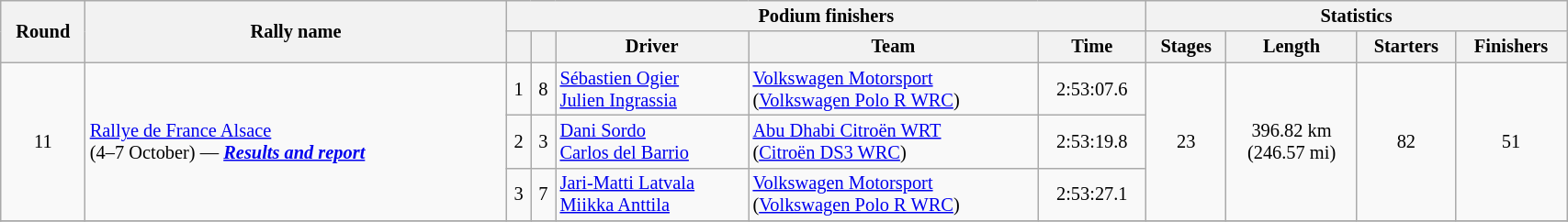<table class="wikitable" width=90% style="font-size:85%;">
<tr>
<th rowspan=2>Round</th>
<th style="width:22em" rowspan=2>Rally name</th>
<th colspan=5>Podium finishers</th>
<th colspan=4>Statistics</th>
</tr>
<tr>
<th></th>
<th></th>
<th>Driver</th>
<th>Team</th>
<th>Time</th>
<th>Stages</th>
<th>Length</th>
<th>Starters</th>
<th>Finishers</th>
</tr>
<tr>
<td rowspan=3 align=center>11</td>
<td rowspan=3 nowrap> <a href='#'>Rallye de France Alsace</a><br>(4–7 October) — <strong><em><a href='#'>Results and report</a></em></strong></td>
<td align=center>1</td>
<td align=center>8</td>
<td nowrap> <a href='#'>Sébastien Ogier</a><br> <a href='#'>Julien Ingrassia</a></td>
<td nowrap> <a href='#'>Volkswagen Motorsport</a><br> (<a href='#'>Volkswagen Polo R WRC</a>)</td>
<td align=center>2:53:07.6</td>
<td rowspan=3 align=center>23</td>
<td rowspan=3 align=center>396.82 km<br>(246.57 mi)</td>
<td rowspan=3 align=center>82</td>
<td rowspan=3 align=center>51</td>
</tr>
<tr>
<td align=center>2</td>
<td align=center>3</td>
<td nowrap> <a href='#'>Dani Sordo</a><br> <a href='#'>Carlos del Barrio</a></td>
<td nowrap> <a href='#'>Abu Dhabi Citroën WRT</a><br> (<a href='#'>Citroën DS3 WRC</a>)</td>
<td align=center>2:53:19.8</td>
</tr>
<tr>
<td align=center>3</td>
<td align=center>7</td>
<td nowrap> <a href='#'>Jari-Matti Latvala</a><br> <a href='#'>Miikka Anttila</a></td>
<td nowrap> <a href='#'>Volkswagen Motorsport</a><br> (<a href='#'>Volkswagen Polo R WRC</a>)</td>
<td align=center>2:53:27.1</td>
</tr>
<tr>
</tr>
</table>
